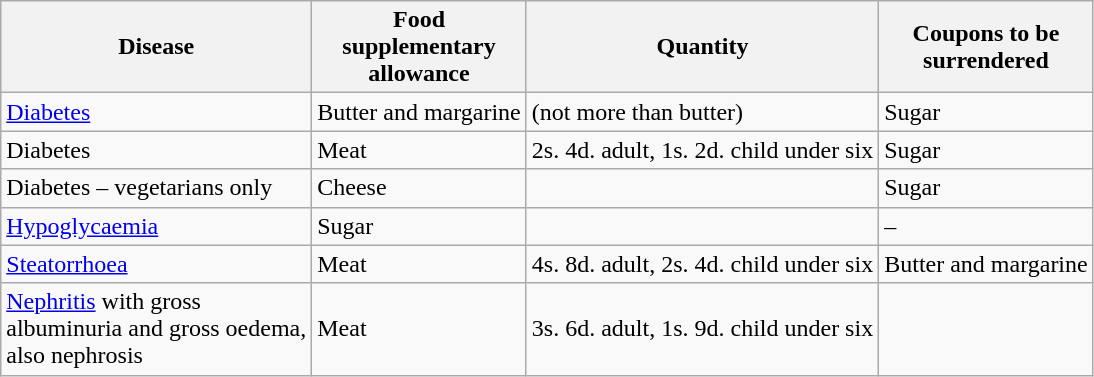<table class="wikitable">
<tr>
<th>Disease</th>
<th>Food<br>supplementary<br> allowance</th>
<th>Quantity</th>
<th>Coupons to be<br>surrendered</th>
</tr>
<tr>
<td><a href='#'>Diabetes</a></td>
<td>Butter and margarine</td>
<td> (not more than  butter)</td>
<td>Sugar</td>
</tr>
<tr>
<td>Diabetes</td>
<td>Meat</td>
<td>2s. 4d. adult, 1s. 2d. child under six</td>
<td>Sugar</td>
</tr>
<tr>
<td>Diabetes – vegetarians only</td>
<td>Cheese</td>
<td></td>
<td>Sugar</td>
</tr>
<tr>
<td><a href='#'>Hypoglycaemia</a></td>
<td>Sugar</td>
<td></td>
<td>–</td>
</tr>
<tr>
<td><a href='#'>Steatorrhoea</a></td>
<td>Meat</td>
<td>4s. 8d. adult, 2s. 4d. child under six</td>
<td>Butter and margarine</td>
</tr>
<tr>
<td><a href='#'>Nephritis</a> with gross<br>albuminuria and gross oedema,<br> also nephrosis</td>
<td>Meat</td>
<td>3s. 6d. adult, 1s. 9d. child under six</td>
<td></td>
</tr>
</table>
